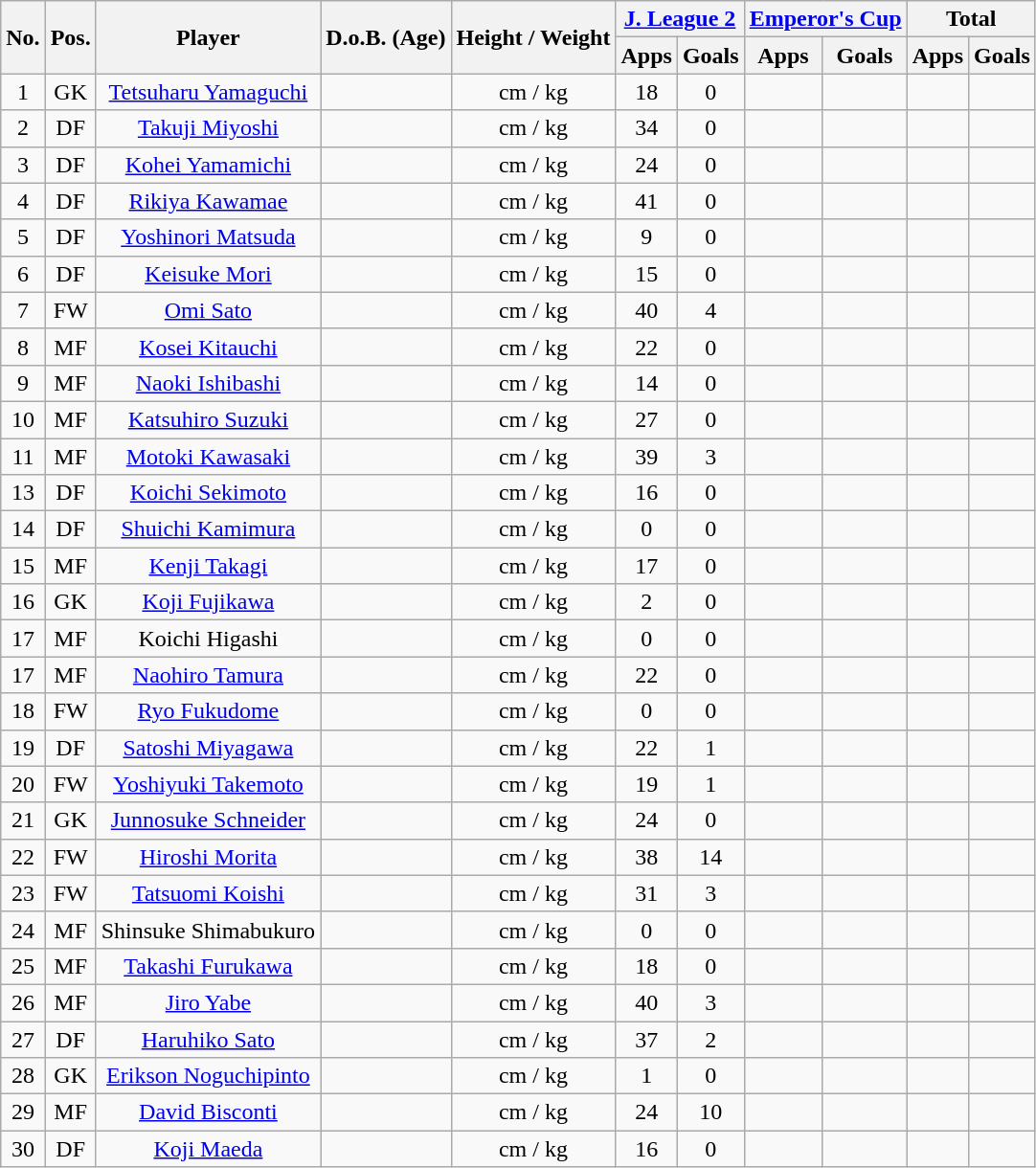<table class="wikitable" style="text-align:center;">
<tr>
<th rowspan="2">No.</th>
<th rowspan="2">Pos.</th>
<th rowspan="2">Player</th>
<th rowspan="2">D.o.B. (Age)</th>
<th rowspan="2">Height / Weight</th>
<th colspan="2"><a href='#'>J. League 2</a></th>
<th colspan="2"><a href='#'>Emperor's Cup</a></th>
<th colspan="2">Total</th>
</tr>
<tr>
<th>Apps</th>
<th>Goals</th>
<th>Apps</th>
<th>Goals</th>
<th>Apps</th>
<th>Goals</th>
</tr>
<tr>
<td>1</td>
<td>GK</td>
<td><a href='#'>Tetsuharu Yamaguchi</a></td>
<td></td>
<td>cm / kg</td>
<td>18</td>
<td>0</td>
<td></td>
<td></td>
<td></td>
<td></td>
</tr>
<tr>
<td>2</td>
<td>DF</td>
<td><a href='#'>Takuji Miyoshi</a></td>
<td></td>
<td>cm / kg</td>
<td>34</td>
<td>0</td>
<td></td>
<td></td>
<td></td>
<td></td>
</tr>
<tr>
<td>3</td>
<td>DF</td>
<td><a href='#'>Kohei Yamamichi</a></td>
<td></td>
<td>cm / kg</td>
<td>24</td>
<td>0</td>
<td></td>
<td></td>
<td></td>
<td></td>
</tr>
<tr>
<td>4</td>
<td>DF</td>
<td><a href='#'>Rikiya Kawamae</a></td>
<td></td>
<td>cm / kg</td>
<td>41</td>
<td>0</td>
<td></td>
<td></td>
<td></td>
<td></td>
</tr>
<tr>
<td>5</td>
<td>DF</td>
<td><a href='#'>Yoshinori Matsuda</a></td>
<td></td>
<td>cm / kg</td>
<td>9</td>
<td>0</td>
<td></td>
<td></td>
<td></td>
<td></td>
</tr>
<tr>
<td>6</td>
<td>DF</td>
<td><a href='#'>Keisuke Mori</a></td>
<td></td>
<td>cm / kg</td>
<td>15</td>
<td>0</td>
<td></td>
<td></td>
<td></td>
<td></td>
</tr>
<tr>
<td>7</td>
<td>FW</td>
<td><a href='#'>Omi Sato</a></td>
<td></td>
<td>cm / kg</td>
<td>40</td>
<td>4</td>
<td></td>
<td></td>
<td></td>
<td></td>
</tr>
<tr>
<td>8</td>
<td>MF</td>
<td><a href='#'>Kosei Kitauchi</a></td>
<td></td>
<td>cm / kg</td>
<td>22</td>
<td>0</td>
<td></td>
<td></td>
<td></td>
<td></td>
</tr>
<tr>
<td>9</td>
<td>MF</td>
<td><a href='#'>Naoki Ishibashi</a></td>
<td></td>
<td>cm / kg</td>
<td>14</td>
<td>0</td>
<td></td>
<td></td>
<td></td>
<td></td>
</tr>
<tr>
<td>10</td>
<td>MF</td>
<td><a href='#'>Katsuhiro Suzuki</a></td>
<td></td>
<td>cm / kg</td>
<td>27</td>
<td>0</td>
<td></td>
<td></td>
<td></td>
<td></td>
</tr>
<tr>
<td>11</td>
<td>MF</td>
<td><a href='#'>Motoki Kawasaki</a></td>
<td></td>
<td>cm / kg</td>
<td>39</td>
<td>3</td>
<td></td>
<td></td>
<td></td>
<td></td>
</tr>
<tr>
<td>13</td>
<td>DF</td>
<td><a href='#'>Koichi Sekimoto</a></td>
<td></td>
<td>cm / kg</td>
<td>16</td>
<td>0</td>
<td></td>
<td></td>
<td></td>
<td></td>
</tr>
<tr>
<td>14</td>
<td>DF</td>
<td><a href='#'>Shuichi Kamimura</a></td>
<td></td>
<td>cm / kg</td>
<td>0</td>
<td>0</td>
<td></td>
<td></td>
<td></td>
<td></td>
</tr>
<tr>
<td>15</td>
<td>MF</td>
<td><a href='#'>Kenji Takagi</a></td>
<td></td>
<td>cm / kg</td>
<td>17</td>
<td>0</td>
<td></td>
<td></td>
<td></td>
<td></td>
</tr>
<tr>
<td>16</td>
<td>GK</td>
<td><a href='#'>Koji Fujikawa</a></td>
<td></td>
<td>cm / kg</td>
<td>2</td>
<td>0</td>
<td></td>
<td></td>
<td></td>
<td></td>
</tr>
<tr>
<td>17</td>
<td>MF</td>
<td>Koichi Higashi</td>
<td></td>
<td>cm / kg</td>
<td>0</td>
<td>0</td>
<td></td>
<td></td>
<td></td>
<td></td>
</tr>
<tr>
<td>17</td>
<td>MF</td>
<td><a href='#'>Naohiro Tamura</a></td>
<td></td>
<td>cm / kg</td>
<td>22</td>
<td>0</td>
<td></td>
<td></td>
<td></td>
<td></td>
</tr>
<tr>
<td>18</td>
<td>FW</td>
<td><a href='#'>Ryo Fukudome</a></td>
<td></td>
<td>cm / kg</td>
<td>0</td>
<td>0</td>
<td></td>
<td></td>
<td></td>
<td></td>
</tr>
<tr>
<td>19</td>
<td>DF</td>
<td><a href='#'>Satoshi Miyagawa</a></td>
<td></td>
<td>cm / kg</td>
<td>22</td>
<td>1</td>
<td></td>
<td></td>
<td></td>
<td></td>
</tr>
<tr>
<td>20</td>
<td>FW</td>
<td><a href='#'>Yoshiyuki Takemoto</a></td>
<td></td>
<td>cm / kg</td>
<td>19</td>
<td>1</td>
<td></td>
<td></td>
<td></td>
<td></td>
</tr>
<tr>
<td>21</td>
<td>GK</td>
<td><a href='#'>Junnosuke Schneider</a></td>
<td></td>
<td>cm / kg</td>
<td>24</td>
<td>0</td>
<td></td>
<td></td>
<td></td>
<td></td>
</tr>
<tr>
<td>22</td>
<td>FW</td>
<td><a href='#'>Hiroshi Morita</a></td>
<td></td>
<td>cm / kg</td>
<td>38</td>
<td>14</td>
<td></td>
<td></td>
<td></td>
<td></td>
</tr>
<tr>
<td>23</td>
<td>FW</td>
<td><a href='#'>Tatsuomi Koishi</a></td>
<td></td>
<td>cm / kg</td>
<td>31</td>
<td>3</td>
<td></td>
<td></td>
<td></td>
<td></td>
</tr>
<tr>
<td>24</td>
<td>MF</td>
<td>Shinsuke Shimabukuro</td>
<td></td>
<td>cm / kg</td>
<td>0</td>
<td>0</td>
<td></td>
<td></td>
<td></td>
<td></td>
</tr>
<tr>
<td>25</td>
<td>MF</td>
<td><a href='#'>Takashi Furukawa</a></td>
<td></td>
<td>cm / kg</td>
<td>18</td>
<td>0</td>
<td></td>
<td></td>
<td></td>
<td></td>
</tr>
<tr>
<td>26</td>
<td>MF</td>
<td><a href='#'>Jiro Yabe</a></td>
<td></td>
<td>cm / kg</td>
<td>40</td>
<td>3</td>
<td></td>
<td></td>
<td></td>
<td></td>
</tr>
<tr>
<td>27</td>
<td>DF</td>
<td><a href='#'>Haruhiko Sato</a></td>
<td></td>
<td>cm / kg</td>
<td>37</td>
<td>2</td>
<td></td>
<td></td>
<td></td>
<td></td>
</tr>
<tr>
<td>28</td>
<td>GK</td>
<td><a href='#'>Erikson Noguchipinto</a></td>
<td></td>
<td>cm / kg</td>
<td>1</td>
<td>0</td>
<td></td>
<td></td>
<td></td>
<td></td>
</tr>
<tr>
<td>29</td>
<td>MF</td>
<td><a href='#'>David Bisconti</a></td>
<td></td>
<td>cm / kg</td>
<td>24</td>
<td>10</td>
<td></td>
<td></td>
<td></td>
<td></td>
</tr>
<tr>
<td>30</td>
<td>DF</td>
<td><a href='#'>Koji Maeda</a></td>
<td></td>
<td>cm / kg</td>
<td>16</td>
<td>0</td>
<td></td>
<td></td>
<td></td>
<td></td>
</tr>
</table>
